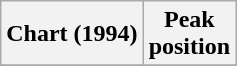<table class="wikitable sortable plainrowheaders" style="text-align:center;">
<tr>
<th align="left">Chart (1994)</th>
<th align="left">Peak<br>position</th>
</tr>
<tr>
</tr>
</table>
